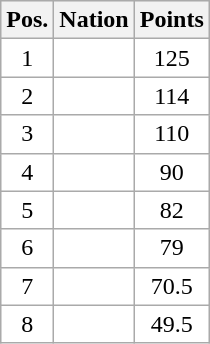<table class="wikitable gauche" cellspacing="1">
<tr style="background:#efefef; text-align:center;">
<th>Pos.</th>
<th>Nation</th>
<th>Points</th>
</tr>
<tr style="vertical-align:top; text-align:center; background:#fff;">
<td>1</td>
<td style="text-align:left;"></td>
<td>125</td>
</tr>
<tr style="vertical-align:top; text-align:center; background:#fff;">
<td>2</td>
<td style="text-align:left;"></td>
<td>114</td>
</tr>
<tr style="vertical-align:top; text-align:center; background:#fff;">
<td>3</td>
<td style="text-align:left;"></td>
<td>110</td>
</tr>
<tr style="vertical-align:top; text-align:center; background:#fff;">
<td>4</td>
<td style="text-align:left;"></td>
<td>90</td>
</tr>
<tr style="vertical-align:top; text-align:center; background:#fff;">
<td>5</td>
<td style="text-align:left;"></td>
<td>82</td>
</tr>
<tr style="vertical-align:top; text-align:center; background:#fff;">
<td>6</td>
<td style="text-align:left;"></td>
<td>79</td>
</tr>
<tr style="vertical-align:top; text-align:center; background:#fff;">
<td>7</td>
<td style="text-align:left;"></td>
<td>70.5</td>
</tr>
<tr style="vertical-align:top; text-align:center; background:#fff;">
<td>8</td>
<td style="text-align:left;"></td>
<td>49.5</td>
</tr>
</table>
